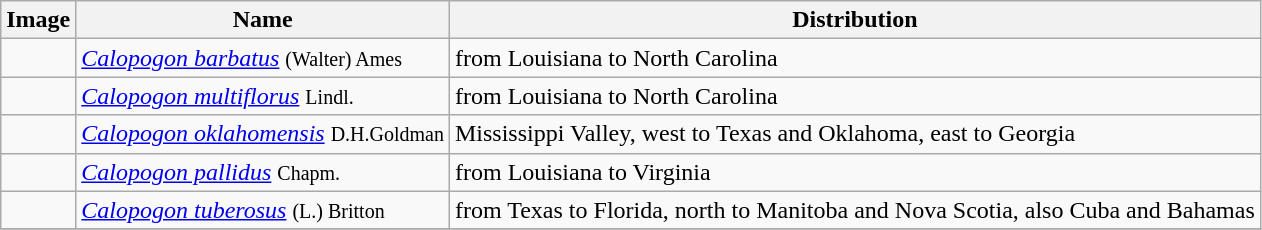<table class="wikitable">
<tr>
<th>Image</th>
<th>Name</th>
<th>Distribution</th>
</tr>
<tr>
<td></td>
<td><em><a href='#'>Calopogon barbatus</a></em> <small>(Walter) Ames</small></td>
<td>from Louisiana to North Carolina</td>
</tr>
<tr>
<td></td>
<td><em><a href='#'>Calopogon multiflorus</a></em> <small>Lindl.</small></td>
<td>from Louisiana to North Carolina</td>
</tr>
<tr>
<td></td>
<td><em><a href='#'>Calopogon oklahomensis</a></em> <small>D.H.Goldman</small></td>
<td>Mississippi Valley, west to Texas and Oklahoma, east to Georgia</td>
</tr>
<tr>
<td></td>
<td><em><a href='#'>Calopogon pallidus</a></em> <small>Chapm.</small></td>
<td>from Louisiana to Virginia</td>
</tr>
<tr>
<td></td>
<td><em><a href='#'>Calopogon tuberosus</a></em> <small>(L.) Britton</small></td>
<td>from Texas to Florida, north to Manitoba and Nova Scotia, also Cuba and Bahamas</td>
</tr>
<tr>
</tr>
</table>
